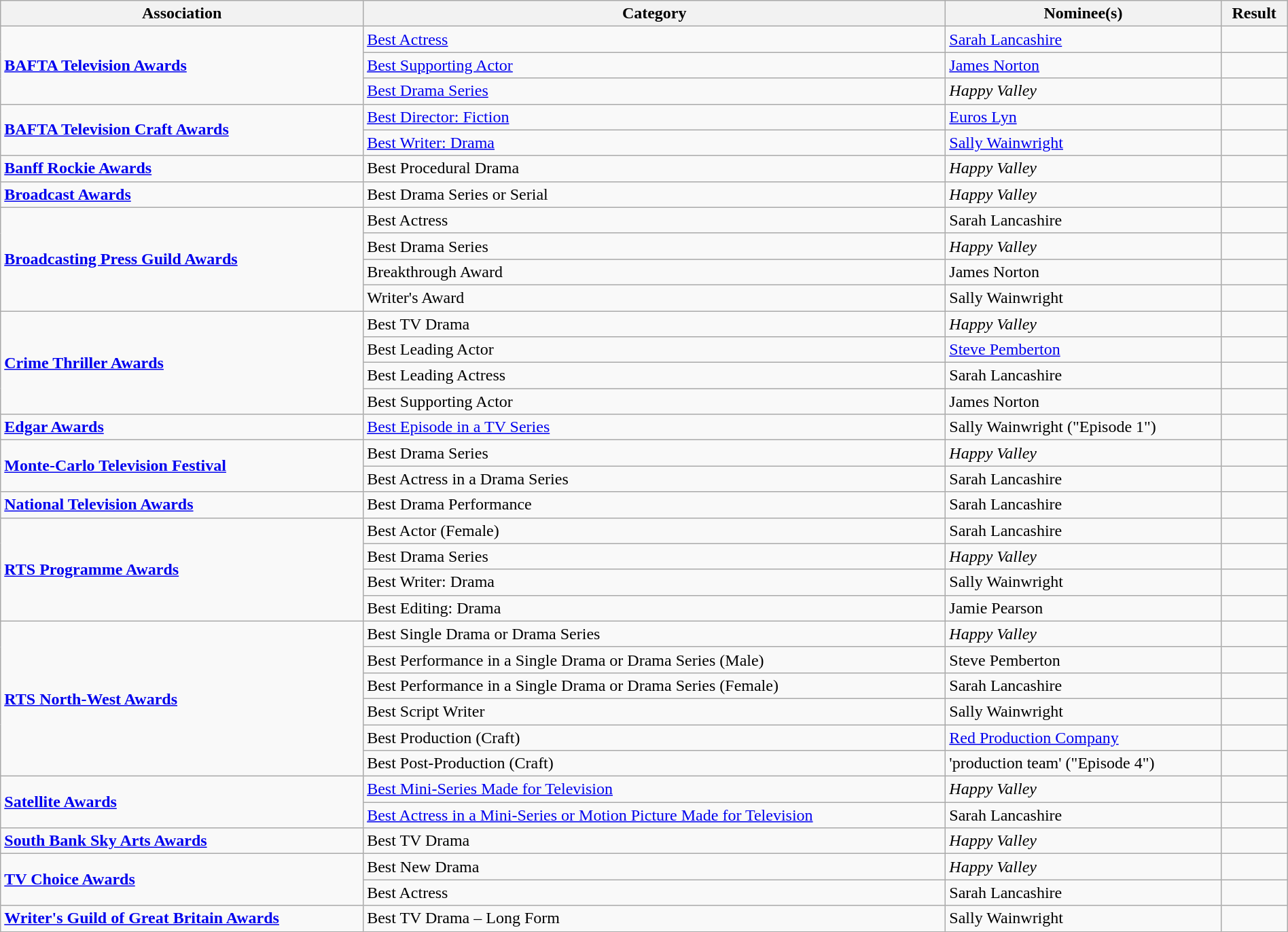<table class="wikitable" width="100%">
<tr>
<th>Association</th>
<th>Category</th>
<th>Nominee(s)</th>
<th>Result</th>
</tr>
<tr>
<td rowspan="3"><strong><a href='#'>BAFTA Television Awards</a></strong></td>
<td><a href='#'>Best Actress</a></td>
<td><a href='#'>Sarah Lancashire</a></td>
<td></td>
</tr>
<tr>
<td><a href='#'>Best Supporting Actor</a></td>
<td><a href='#'>James Norton</a></td>
<td></td>
</tr>
<tr>
<td><a href='#'>Best Drama Series</a></td>
<td><em>Happy Valley</em></td>
<td></td>
</tr>
<tr>
<td rowspan="2"><strong><a href='#'>BAFTA Television Craft Awards</a></strong></td>
<td><a href='#'>Best Director: Fiction</a></td>
<td><a href='#'>Euros Lyn</a></td>
<td></td>
</tr>
<tr>
<td><a href='#'>Best Writer: Drama</a></td>
<td><a href='#'>Sally Wainwright</a></td>
<td></td>
</tr>
<tr>
<td rowspan="1"><strong><a href='#'>Banff Rockie Awards</a></strong></td>
<td>Best Procedural Drama</td>
<td><em>Happy Valley</em></td>
<td></td>
</tr>
<tr>
<td rowspan="1"><strong><a href='#'>Broadcast Awards</a></strong></td>
<td>Best Drama Series or Serial</td>
<td><em>Happy Valley</em></td>
<td></td>
</tr>
<tr>
<td rowspan="4"><strong><a href='#'>Broadcasting Press Guild Awards</a></strong></td>
<td>Best Actress</td>
<td>Sarah Lancashire</td>
<td></td>
</tr>
<tr>
<td>Best Drama Series</td>
<td><em>Happy Valley</em></td>
<td></td>
</tr>
<tr>
<td>Breakthrough Award</td>
<td>James Norton</td>
<td></td>
</tr>
<tr>
<td>Writer's Award</td>
<td>Sally Wainwright</td>
<td></td>
</tr>
<tr>
<td rowspan="4"><strong><a href='#'>Crime Thriller Awards</a></strong></td>
<td>Best TV Drama</td>
<td><em>Happy Valley</em></td>
<td></td>
</tr>
<tr>
<td>Best Leading Actor</td>
<td><a href='#'>Steve Pemberton</a></td>
<td></td>
</tr>
<tr>
<td>Best Leading Actress</td>
<td>Sarah Lancashire</td>
<td></td>
</tr>
<tr>
<td>Best Supporting Actor</td>
<td>James Norton</td>
<td></td>
</tr>
<tr>
<td rowspan="1"><strong><a href='#'>Edgar Awards</a></strong></td>
<td><a href='#'>Best Episode in a TV Series</a></td>
<td>Sally Wainwright ("Episode 1")</td>
<td></td>
</tr>
<tr>
<td rowspan="2"><strong><a href='#'>Monte-Carlo Television Festival</a></strong></td>
<td>Best Drama Series</td>
<td><em>Happy Valley</em></td>
<td></td>
</tr>
<tr>
<td>Best Actress in a Drama Series</td>
<td>Sarah Lancashire</td>
<td></td>
</tr>
<tr>
<td rowspan="1"><strong><a href='#'>National Television Awards</a></strong></td>
<td>Best Drama Performance</td>
<td>Sarah Lancashire</td>
<td></td>
</tr>
<tr>
<td rowspan="4"><strong><a href='#'>RTS Programme Awards</a></strong></td>
<td>Best Actor (Female)</td>
<td>Sarah Lancashire</td>
<td></td>
</tr>
<tr>
<td>Best Drama Series</td>
<td><em>Happy Valley</em></td>
<td></td>
</tr>
<tr>
<td>Best Writer: Drama</td>
<td>Sally Wainwright</td>
<td></td>
</tr>
<tr>
<td>Best Editing: Drama</td>
<td>Jamie Pearson</td>
<td></td>
</tr>
<tr>
<td rowspan="6"><strong><a href='#'>RTS North-West Awards</a></strong></td>
<td>Best Single Drama or Drama Series</td>
<td><em>Happy Valley</em></td>
<td></td>
</tr>
<tr>
<td>Best Performance in a Single Drama or Drama Series (Male)</td>
<td>Steve Pemberton</td>
<td></td>
</tr>
<tr>
<td>Best Performance in a Single Drama or Drama Series (Female)</td>
<td>Sarah Lancashire</td>
<td></td>
</tr>
<tr>
<td>Best Script Writer</td>
<td>Sally Wainwright</td>
<td></td>
</tr>
<tr>
<td>Best Production (Craft)</td>
<td><a href='#'>Red Production Company</a></td>
<td></td>
</tr>
<tr>
<td>Best Post-Production (Craft)</td>
<td>'production team' ("Episode 4")</td>
<td></td>
</tr>
<tr>
<td rowspan="2"><strong><a href='#'>Satellite Awards</a></strong></td>
<td><a href='#'>Best Mini-Series Made for Television</a></td>
<td><em>Happy Valley</em></td>
<td></td>
</tr>
<tr>
<td><a href='#'>Best Actress in a Mini-Series or Motion Picture Made for Television</a></td>
<td>Sarah Lancashire</td>
<td></td>
</tr>
<tr>
<td rowspan="1"><strong><a href='#'>South Bank Sky Arts Awards</a></strong></td>
<td>Best TV Drama</td>
<td><em>Happy Valley</em></td>
<td></td>
</tr>
<tr>
<td rowspan="2"><strong><a href='#'>TV Choice Awards</a></strong></td>
<td>Best New Drama</td>
<td><em>Happy Valley</em></td>
<td></td>
</tr>
<tr>
<td>Best Actress</td>
<td>Sarah Lancashire</td>
<td></td>
</tr>
<tr>
<td rowspan="1"><strong><a href='#'>Writer's Guild of Great Britain Awards</a></strong></td>
<td>Best TV Drama – Long Form</td>
<td>Sally Wainwright</td>
<td></td>
</tr>
</table>
